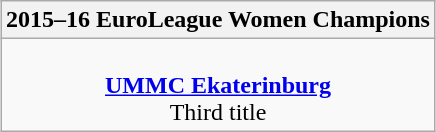<table class=wikitable style="text-align:center; margin:auto">
<tr>
<th>2015–16 EuroLeague Women Champions</th>
</tr>
<tr>
<td> <br><strong><a href='#'>UMMC Ekaterinburg</a></strong><br>Third title</td>
</tr>
</table>
